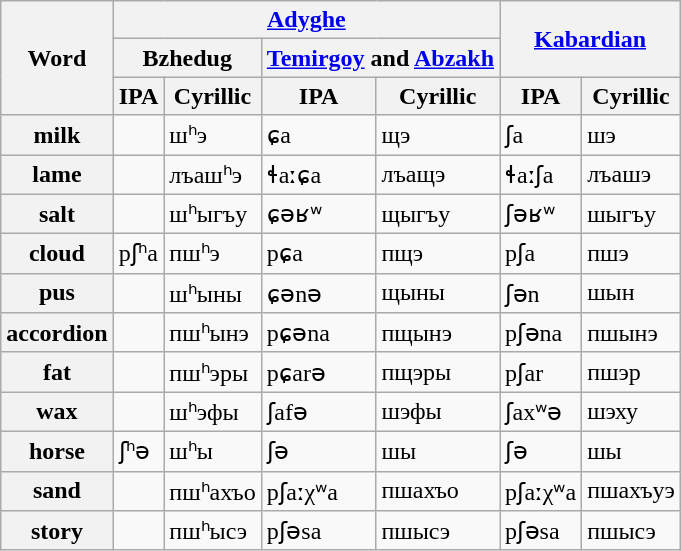<table class="wikitable" border="1" text-align="right">
<tr>
<th rowspan="3">Word</th>
<th colspan="4"><a href='#'>Adyghe</a></th>
<th rowspan="2" colspan="2"><a href='#'>Kabardian</a></th>
</tr>
<tr>
<th colspan="2">Bzhedug</th>
<th colspan="2"><a href='#'>Temirgoy</a> and <a href='#'>Abzakh</a></th>
</tr>
<tr>
<th>IPA</th>
<th>Cyrillic</th>
<th>IPA</th>
<th>Cyrillic</th>
<th>IPA</th>
<th>Cyrillic</th>
</tr>
<tr>
<th>milk</th>
<td></td>
<td>шʰэ</td>
<td>ɕa</td>
<td>щэ</td>
<td>ʃa</td>
<td>шэ</td>
</tr>
<tr>
<th>lame</th>
<td></td>
<td>лъашʰэ</td>
<td>ɬaːɕa</td>
<td>лъащэ</td>
<td>ɬaːʃa</td>
<td>лъашэ</td>
</tr>
<tr>
<th>salt</th>
<td></td>
<td>шʰыгъу</td>
<td>ɕəʁʷ</td>
<td>щыгъу</td>
<td>ʃəʁʷ</td>
<td>шыгъу</td>
</tr>
<tr>
<th>cloud</th>
<td>pʃʰa</td>
<td>пшʰэ</td>
<td>pɕa</td>
<td>пщэ</td>
<td>pʃa</td>
<td>пшэ</td>
</tr>
<tr>
<th>pus</th>
<td></td>
<td>шʰыны</td>
<td>ɕənə</td>
<td>щыны</td>
<td>ʃən</td>
<td>шын</td>
</tr>
<tr>
<th>accordion</th>
<td></td>
<td>пшʰынэ</td>
<td>pɕəna</td>
<td>пщынэ</td>
<td>pʃəna</td>
<td>пшынэ</td>
</tr>
<tr>
<th>fat</th>
<td></td>
<td>пшʰэры</td>
<td>pɕarə</td>
<td>пщэры</td>
<td>pʃar</td>
<td>пшэр</td>
</tr>
<tr>
<th>wax</th>
<td></td>
<td>шʰэфы</td>
<td>ʃafə</td>
<td>шэфы</td>
<td>ʃaxʷə</td>
<td>шэху</td>
</tr>
<tr>
<th>horse</th>
<td>ʃʰə</td>
<td>шʰы</td>
<td>ʃə</td>
<td>шы</td>
<td>ʃə</td>
<td>шы</td>
</tr>
<tr>
<th>sand</th>
<td></td>
<td>пшʰахъо</td>
<td>pʃaːχʷa</td>
<td>пшахъо</td>
<td>pʃaːχʷa</td>
<td>пшахъуэ</td>
</tr>
<tr>
<th>story</th>
<td></td>
<td>пшʰысэ</td>
<td>pʃəsa</td>
<td>пшысэ</td>
<td>pʃəsa</td>
<td>пшысэ</td>
</tr>
</table>
